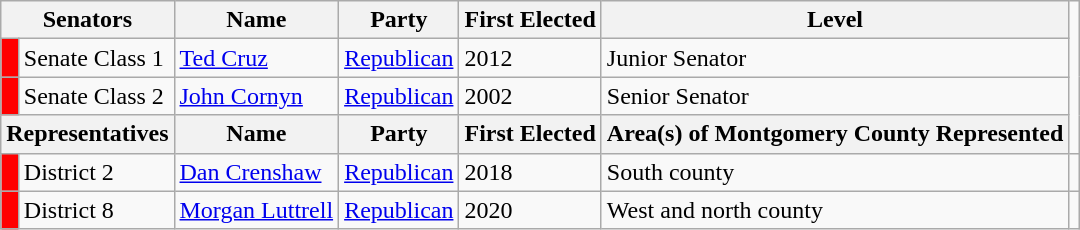<table class="wikitable">
<tr>
<th colspan="2" align="center" valign="bottom"><strong>Senators</strong></th>
<th align="center" valign="bottom"><strong>Name</strong></th>
<th align="center" valign="bottom"><strong>Party</strong></th>
<th align="center" valign="bottom"><strong>First Elected</strong></th>
<th align="center" valign="bottom"><strong>Level</strong></th>
</tr>
<tr>
<td bgcolor="red"> </td>
<td>Senate Class 1</td>
<td><a href='#'>Ted Cruz</a></td>
<td><a href='#'>Republican</a></td>
<td>2012</td>
<td>Junior Senator</td>
</tr>
<tr>
<td bgcolor="red"> </td>
<td>Senate Class 2</td>
<td><a href='#'>John Cornyn</a></td>
<td><a href='#'>Republican</a></td>
<td>2002</td>
<td>Senior Senator</td>
</tr>
<tr>
<th colspan="2" align="center" valign="bottom"><strong>Representatives</strong></th>
<th align="center" valign="bottom"><strong>Name</strong></th>
<th align="center" valign="bottom"><strong>Party</strong></th>
<th align="center" valign="bottom"><strong>First Elected</strong></th>
<th align="center" valign="bottom"><strong>Area(s) of Montgomery County Represented</strong></th>
</tr>
<tr>
<td bgcolor="red"> </td>
<td>District 2</td>
<td><a href='#'>Dan Crenshaw</a></td>
<td><a href='#'>Republican</a></td>
<td>2018</td>
<td>South county</td>
<td></td>
</tr>
<tr>
<td bgcolor="red"> </td>
<td>District 8</td>
<td><a href='#'>Morgan Luttrell</a></td>
<td><a href='#'>Republican</a></td>
<td>2020</td>
<td>West and north county</td>
</tr>
</table>
